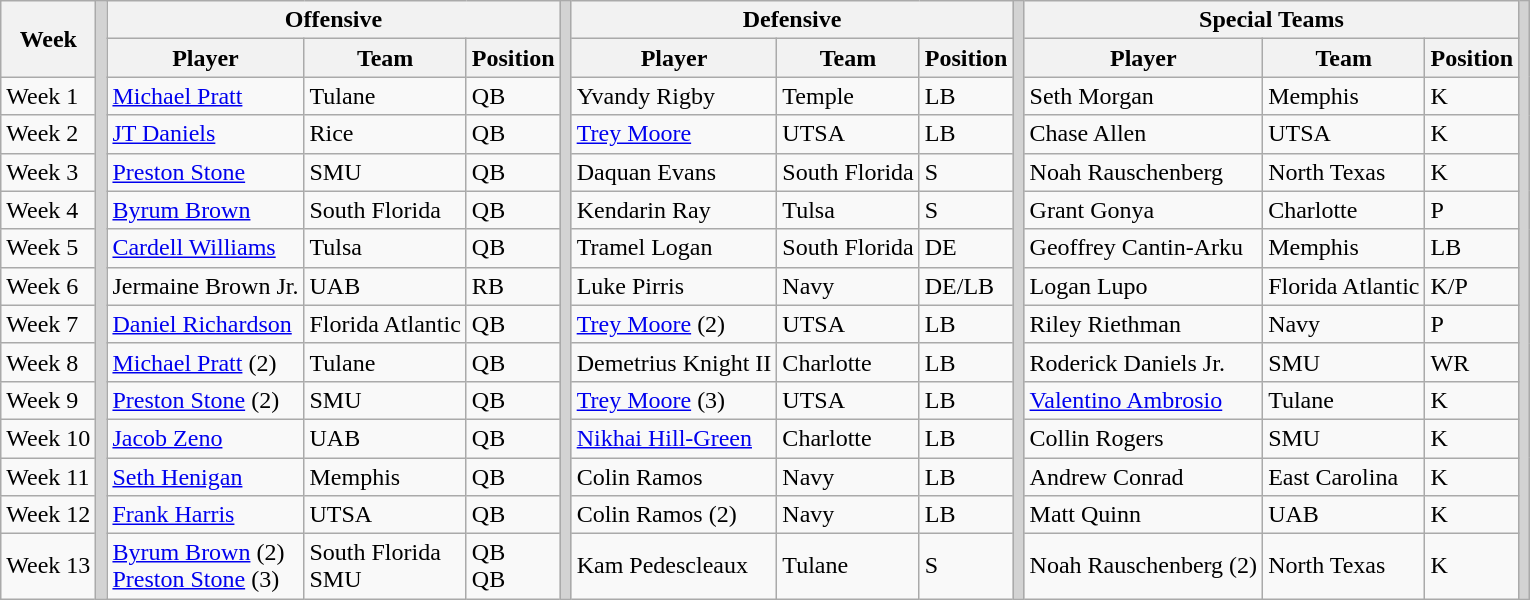<table class="wikitable" border="1">
<tr>
<th rowspan="2">Week</th>
<th rowspan="16" style="background-color:lightgrey;"></th>
<th colspan="3">Offensive</th>
<th rowspan="16" style="background-color:lightgrey;"></th>
<th colspan="3">Defensive</th>
<th rowspan="16" style="background-color:lightgrey;"></th>
<th colspan="3">Special Teams</th>
<th rowspan="16" style="background-color:lightgrey;"></th>
</tr>
<tr>
<th>Player</th>
<th>Team</th>
<th>Position</th>
<th>Player</th>
<th>Team</th>
<th>Position</th>
<th>Player</th>
<th>Team</th>
<th>Position</th>
</tr>
<tr>
<td>Week 1</td>
<td><a href='#'>Michael Pratt</a></td>
<td>Tulane</td>
<td>QB</td>
<td>Yvandy Rigby</td>
<td>Temple</td>
<td>LB</td>
<td>Seth Morgan</td>
<td>Memphis</td>
<td>K</td>
</tr>
<tr>
<td>Week 2</td>
<td><a href='#'>JT Daniels</a></td>
<td>Rice</td>
<td>QB</td>
<td><a href='#'>Trey Moore</a></td>
<td>UTSA</td>
<td>LB</td>
<td>Chase Allen</td>
<td>UTSA</td>
<td>K</td>
</tr>
<tr>
<td>Week 3</td>
<td><a href='#'>Preston Stone</a></td>
<td>SMU</td>
<td>QB</td>
<td>Daquan Evans</td>
<td>South Florida</td>
<td>S</td>
<td>Noah Rauschenberg</td>
<td>North Texas</td>
<td>K</td>
</tr>
<tr>
<td>Week 4</td>
<td><a href='#'>Byrum Brown</a></td>
<td>South Florida</td>
<td>QB</td>
<td>Kendarin Ray</td>
<td>Tulsa</td>
<td>S</td>
<td>Grant Gonya</td>
<td>Charlotte</td>
<td>P</td>
</tr>
<tr>
<td>Week 5</td>
<td><a href='#'>Cardell Williams</a></td>
<td>Tulsa</td>
<td>QB</td>
<td>Tramel Logan</td>
<td>South Florida</td>
<td>DE</td>
<td>Geoffrey Cantin-Arku</td>
<td>Memphis</td>
<td>LB</td>
</tr>
<tr>
<td>Week 6</td>
<td>Jermaine Brown Jr.</td>
<td>UAB</td>
<td>RB</td>
<td>Luke Pirris</td>
<td>Navy</td>
<td>DE/LB</td>
<td>Logan Lupo</td>
<td>Florida Atlantic</td>
<td>K/P</td>
</tr>
<tr>
<td>Week 7</td>
<td><a href='#'>Daniel Richardson</a></td>
<td>Florida Atlantic</td>
<td>QB</td>
<td><a href='#'>Trey Moore</a> (2)</td>
<td>UTSA</td>
<td>LB</td>
<td>Riley Riethman</td>
<td>Navy</td>
<td>P</td>
</tr>
<tr>
<td>Week 8</td>
<td><a href='#'>Michael Pratt</a> (2)</td>
<td>Tulane</td>
<td>QB</td>
<td>Demetrius Knight II</td>
<td>Charlotte</td>
<td>LB</td>
<td>Roderick Daniels Jr.</td>
<td>SMU</td>
<td>WR</td>
</tr>
<tr>
<td>Week 9</td>
<td><a href='#'>Preston Stone</a> (2)</td>
<td>SMU</td>
<td>QB</td>
<td><a href='#'>Trey Moore</a> (3)</td>
<td>UTSA</td>
<td>LB</td>
<td><a href='#'>Valentino Ambrosio</a></td>
<td>Tulane</td>
<td>K</td>
</tr>
<tr>
<td>Week 10</td>
<td><a href='#'>Jacob Zeno</a></td>
<td>UAB</td>
<td>QB</td>
<td><a href='#'>Nikhai Hill-Green</a></td>
<td>Charlotte</td>
<td>LB</td>
<td>Collin Rogers</td>
<td>SMU</td>
<td>K</td>
</tr>
<tr>
<td>Week 11</td>
<td><a href='#'>Seth Henigan</a></td>
<td>Memphis</td>
<td>QB</td>
<td>Colin Ramos</td>
<td>Navy</td>
<td>LB</td>
<td>Andrew Conrad</td>
<td>East Carolina</td>
<td>K</td>
</tr>
<tr>
<td>Week 12</td>
<td><a href='#'>Frank Harris</a></td>
<td>UTSA</td>
<td>QB</td>
<td>Colin Ramos (2)</td>
<td>Navy</td>
<td>LB</td>
<td>Matt Quinn</td>
<td>UAB</td>
<td>K</td>
</tr>
<tr>
<td>Week 13</td>
<td><a href='#'>Byrum Brown</a> (2)<br><a href='#'>Preston Stone</a> (3)</td>
<td>South Florida<br>SMU</td>
<td>QB<br>QB</td>
<td>Kam Pedescleaux</td>
<td>Tulane</td>
<td>S</td>
<td>Noah Rauschenberg (2)</td>
<td>North Texas</td>
<td>K</td>
</tr>
</table>
